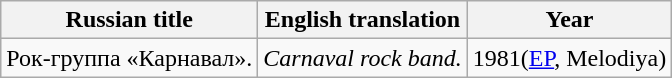<table class="wikitable">
<tr>
<th>Russian title</th>
<th>English translation</th>
<th>Year</th>
</tr>
<tr>
<td>Рок-группа «Карнавал».</td>
<td><em>Carnaval rock band.</em></td>
<td>1981(<a href='#'>EP</a>, Melodiya)</td>
</tr>
</table>
